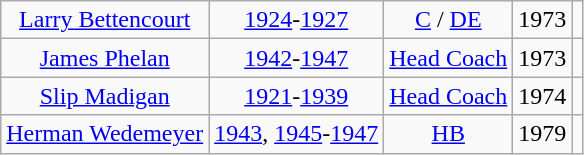<table class="wikitable" style="text-align:center;">
<tr>
<td><a href='#'>Larry Bettencourt</a></td>
<td><a href='#'>1924</a>-<a href='#'>1927</a></td>
<td><a href='#'>C</a> / <a href='#'>DE</a></td>
<td>1973</td>
<td></td>
</tr>
<tr>
<td><a href='#'>James Phelan</a></td>
<td><a href='#'>1942</a>-<a href='#'>1947</a></td>
<td><a href='#'>Head Coach</a></td>
<td>1973</td>
<td></td>
</tr>
<tr>
<td><a href='#'>Slip Madigan</a></td>
<td><a href='#'>1921</a>-<a href='#'>1939</a></td>
<td><a href='#'>Head Coach</a></td>
<td>1974</td>
<td></td>
</tr>
<tr>
<td><a href='#'>Herman Wedemeyer</a></td>
<td><a href='#'>1943</a>, <a href='#'>1945</a>-<a href='#'>1947</a></td>
<td><a href='#'>HB</a></td>
<td>1979</td>
<td></td>
</tr>
</table>
